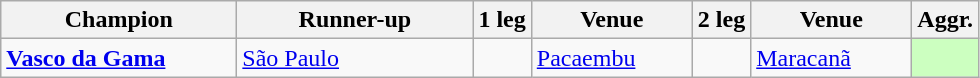<table class= wikitable>
<tr>
<th width=150px>Champion</th>
<th width=150px>Runner-up</th>
<th>1 leg</th>
<th width=100px>Venue</th>
<th>2 leg</th>
<th width=100px>Venue</th>
<th>Aggr.</th>
</tr>
<tr>
<td> <strong><a href='#'>Vasco da Gama</a></strong></td>
<td> <a href='#'>São Paulo</a></td>
<td></td>
<td><a href='#'>Pacaembu</a></td>
<td></td>
<td><a href='#'>Maracanã</a></td>
<td bgcolor= #ccffc></td>
</tr>
</table>
